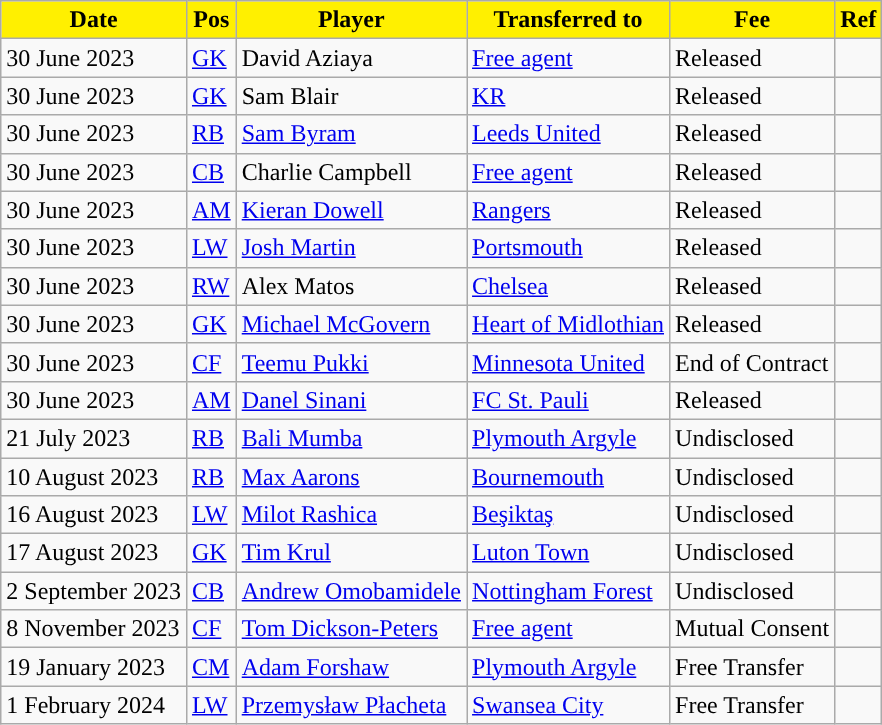<table class="wikitable plainrowheaders sortable">
<tr>
<th style="background:#fff000;color:#000000;">Date</th>
<th style="background:#fff000;color:#000000;">Pos</th>
<th style="background:#fff000;color:#000000;">Player</th>
<th style="background:#fff000;color:#000000;">Transferred to</th>
<th style="background:#fff000;color:#000000;">Fee</th>
<th style="background:#fff000;color:#000000;">Ref</th>
</tr>
<tr>
<td>30 June 2023</td>
<td><a href='#'>GK</a></td>
<td> David Aziaya</td>
<td> <a href='#'>Free agent</a></td>
<td>Released</td>
<td></td>
</tr>
<tr>
<td>30 June 2023</td>
<td><a href='#'>GK</a></td>
<td> Sam Blair</td>
<td> <a href='#'>KR</a></td>
<td>Released</td>
<td></td>
</tr>
<tr>
<td>30 June 2023</td>
<td><a href='#'>RB</a></td>
<td> <a href='#'>Sam Byram</a></td>
<td> <a href='#'>Leeds United</a></td>
<td>Released</td>
<td></td>
</tr>
<tr>
<td>30 June 2023</td>
<td><a href='#'>CB</a></td>
<td> Charlie Campbell</td>
<td> <a href='#'>Free agent</a></td>
<td>Released</td>
<td></td>
</tr>
<tr>
<td>30 June 2023</td>
<td><a href='#'>AM</a></td>
<td> <a href='#'>Kieran Dowell</a></td>
<td> <a href='#'>Rangers</a></td>
<td>Released</td>
<td></td>
</tr>
<tr>
<td>30 June 2023</td>
<td><a href='#'>LW</a></td>
<td> <a href='#'>Josh Martin</a></td>
<td> <a href='#'>Portsmouth</a></td>
<td>Released</td>
<td></td>
</tr>
<tr>
<td>30 June 2023</td>
<td><a href='#'>RW</a></td>
<td> Alex Matos</td>
<td> <a href='#'>Chelsea</a></td>
<td>Released</td>
<td></td>
</tr>
<tr>
<td>30 June 2023</td>
<td><a href='#'>GK</a></td>
<td> <a href='#'>Michael McGovern</a></td>
<td> <a href='#'>Heart of Midlothian</a></td>
<td>Released</td>
<td></td>
</tr>
<tr>
<td>30 June 2023</td>
<td><a href='#'>CF</a></td>
<td> <a href='#'>Teemu Pukki</a></td>
<td> <a href='#'>Minnesota United</a></td>
<td>End of Contract</td>
<td></td>
</tr>
<tr>
<td>30 June 2023</td>
<td><a href='#'>AM</a></td>
<td> <a href='#'>Danel Sinani</a></td>
<td> <a href='#'>FC St. Pauli</a></td>
<td>Released</td>
<td></td>
</tr>
<tr>
<td>21 July 2023</td>
<td><a href='#'>RB</a></td>
<td> <a href='#'>Bali Mumba</a></td>
<td> <a href='#'>Plymouth Argyle</a></td>
<td>Undisclosed</td>
<td></td>
</tr>
<tr>
<td>10 August 2023</td>
<td><a href='#'>RB</a></td>
<td> <a href='#'>Max Aarons</a></td>
<td> <a href='#'>Bournemouth</a></td>
<td>Undisclosed</td>
<td></td>
</tr>
<tr>
<td>16 August 2023</td>
<td><a href='#'>LW</a></td>
<td> <a href='#'>Milot Rashica</a></td>
<td> <a href='#'> Beşiktaş</a></td>
<td>Undisclosed</td>
<td></td>
</tr>
<tr>
<td>17 August 2023</td>
<td><a href='#'>GK</a></td>
<td> <a href='#'>Tim Krul</a></td>
<td> <a href='#'>Luton Town</a></td>
<td>Undisclosed</td>
<td></td>
</tr>
<tr>
<td>2 September 2023</td>
<td><a href='#'>CB</a></td>
<td> <a href='#'>Andrew Omobamidele</a></td>
<td> <a href='#'>Nottingham Forest</a></td>
<td>Undisclosed</td>
<td></td>
</tr>
<tr>
<td>8 November 2023</td>
<td><a href='#'>CF</a></td>
<td> <a href='#'>Tom Dickson-Peters</a></td>
<td> <a href='#'>Free agent</a></td>
<td>Mutual Consent</td>
<td></td>
</tr>
<tr>
<td>19 January 2023</td>
<td><a href='#'>CM</a></td>
<td> <a href='#'>Adam Forshaw</a></td>
<td> <a href='#'>Plymouth Argyle</a></td>
<td>Free Transfer</td>
<td></td>
</tr>
<tr>
<td>1 February 2024</td>
<td><a href='#'>LW</a></td>
<td> <a href='#'>Przemysław Płacheta</a></td>
<td> <a href='#'>Swansea City</a></td>
<td>Free Transfer</td>
<td></td>
</tr>
</table>
